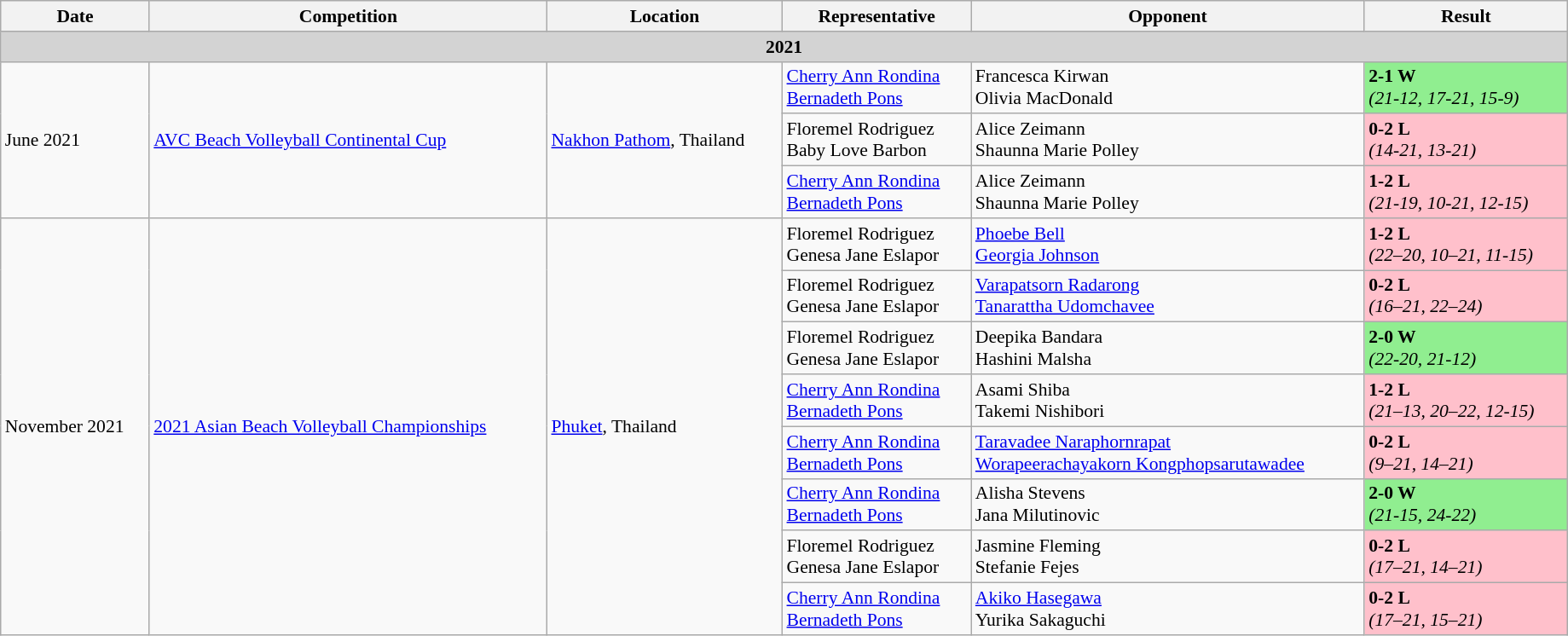<table class="wikitable" style="font-size:90%; width:97%;">
<tr>
<th>Date</th>
<th>Competition</th>
<th>Location</th>
<th>Representative</th>
<th>Opponent</th>
<th>Result</th>
</tr>
<tr>
<td style="text-align: center;" colspan=6 bgcolor="lightgrey"><strong>2021</strong></td>
</tr>
<tr>
<td rowspan=3>June 2021</td>
<td rowspan=3><a href='#'>AVC Beach Volleyball Continental Cup</a></td>
<td rowspan=3> <a href='#'>Nakhon Pathom</a>, Thailand</td>
<td> <a href='#'>Cherry Ann Rondina</a> <br>  <a href='#'>Bernadeth Pons</a></td>
<td> Francesca Kirwan <br>  Olivia MacDonald</td>
<td bgcolor="lightgreen"><strong>2-1 W</strong> <br><em>(21-12, 17-21, 15-9)</em></td>
</tr>
<tr>
<td> Floremel Rodriguez <br>  Baby Love Barbon</td>
<td> Alice Zeimann <br>  Shaunna Marie Polley</td>
<td bgcolor="pink"><strong>0-2 L</strong> <br><em>(14-21, 13-21)</em></td>
</tr>
<tr>
<td> <a href='#'>Cherry Ann Rondina</a> <br>  <a href='#'>Bernadeth Pons</a></td>
<td> Alice Zeimann <br>  Shaunna Marie Polley</td>
<td bgcolor="pink"><strong>1-2 L</strong> <br><em>(21-19, 10-21, 12-15)</em></td>
</tr>
<tr>
<td rowspan=8>November 2021</td>
<td rowspan=8><a href='#'>2021 Asian Beach Volleyball Championships</a></td>
<td rowspan=8> <a href='#'>Phuket</a>, Thailand</td>
<td> Floremel Rodriguez <br>  Genesa Jane Eslapor</td>
<td> <a href='#'>Phoebe Bell</a> <br>  <a href='#'>Georgia Johnson</a></td>
<td bgcolor="pink"><strong>1-2 L</strong> <br><em>(22–20, 10–21, 11-15)</em></td>
</tr>
<tr>
<td> Floremel Rodriguez <br>  Genesa Jane Eslapor</td>
<td> <a href='#'>Varapatsorn Radarong</a> <br>  <a href='#'>Tanarattha Udomchavee</a></td>
<td bgcolor="pink"><strong>0-2 L</strong> <br><em>(16–21, 22–24)</em></td>
</tr>
<tr>
<td> Floremel Rodriguez <br>  Genesa Jane Eslapor</td>
<td> Deepika Bandara <br>  Hashini Malsha</td>
<td bgcolor="lightgreen"><strong>2-0 W</strong> <br><em>(22-20, 21-12)</em></td>
</tr>
<tr>
<td> <a href='#'>Cherry Ann Rondina</a> <br>  <a href='#'>Bernadeth Pons</a></td>
<td> Asami Shiba <br>  Takemi Nishibori</td>
<td bgcolor="pink"><strong>1-2 L</strong> <br><em>(21–13, 20–22, 12-15)</em></td>
</tr>
<tr>
<td> <a href='#'>Cherry Ann Rondina</a> <br>  <a href='#'>Bernadeth Pons</a></td>
<td> <a href='#'>Taravadee Naraphornrapat</a> <br>  <a href='#'>Worapeerachayakorn Kongphopsarutawadee</a></td>
<td bgcolor="pink"><strong>0-2 L</strong> <br><em>(9–21, 14–21)</em></td>
</tr>
<tr>
<td> <a href='#'>Cherry Ann Rondina</a> <br>  <a href='#'>Bernadeth Pons</a></td>
<td> Alisha Stevens <br>  Jana Milutinovic</td>
<td bgcolor="lightgreen"><strong>2-0 W</strong> <br><em>(21-15, 24-22)</em></td>
</tr>
<tr>
<td> Floremel Rodriguez <br>  Genesa Jane Eslapor</td>
<td> Jasmine Fleming <br>  Stefanie Fejes</td>
<td bgcolor="pink"><strong>0-2 L</strong> <br><em>(17–21, 14–21)</em></td>
</tr>
<tr>
<td> <a href='#'>Cherry Ann Rondina</a> <br>  <a href='#'>Bernadeth Pons</a></td>
<td> <a href='#'>Akiko Hasegawa</a> <br>  Yurika Sakaguchi</td>
<td bgcolor="pink"><strong>0-2 L</strong> <br><em>(17–21, 15–21)</em></td>
</tr>
</table>
